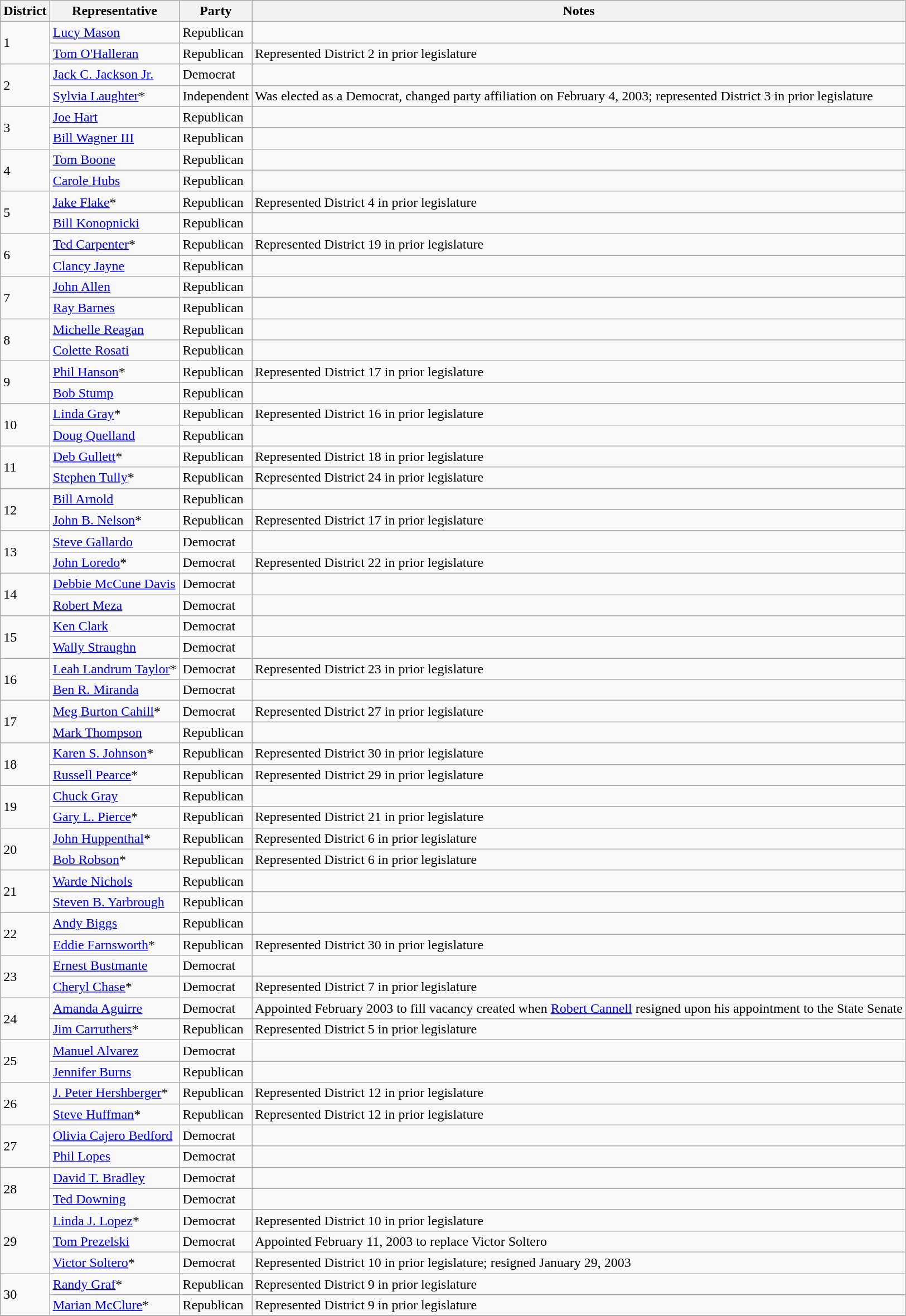<table class="wikitable">
<tr>
<th>District</th>
<th>Representative</th>
<th>Party</th>
<th>Notes</th>
</tr>
<tr>
<td rowspan="2">1</td>
<td><a href='#'>Lucy Mason</a></td>
<td>Republican</td>
<td></td>
</tr>
<tr>
<td><a href='#'>Tom O'Halleran</a></td>
<td>Republican</td>
<td>Represented District 2 in prior legislature</td>
</tr>
<tr>
<td rowspan="2">2</td>
<td><a href='#'>Jack C. Jackson Jr.</a></td>
<td>Democrat</td>
<td></td>
</tr>
<tr>
<td><a href='#'>Sylvia Laughter</a>*</td>
<td>Independent</td>
<td>Was elected as a Democrat, changed party affiliation on February 4, 2003; represented District 3 in prior legislature</td>
</tr>
<tr>
<td rowspan="2">3</td>
<td><a href='#'>Joe Hart</a></td>
<td>Republican</td>
<td></td>
</tr>
<tr>
<td><a href='#'>Bill Wagner III</a></td>
<td>Republican</td>
<td></td>
</tr>
<tr>
<td rowspan="2">4</td>
<td><a href='#'>Tom Boone</a></td>
<td>Republican</td>
<td></td>
</tr>
<tr>
<td><a href='#'>Carole Hubs</a></td>
<td>Republican</td>
<td></td>
</tr>
<tr>
<td rowspan="2">5</td>
<td><a href='#'>Jake Flake</a>*</td>
<td>Republican</td>
<td>Represented District 4 in prior legislature</td>
</tr>
<tr>
<td><a href='#'>Bill Konopnicki</a></td>
<td>Republican</td>
<td></td>
</tr>
<tr>
<td rowspan="2">6</td>
<td><a href='#'>Ted Carpenter</a>*</td>
<td>Republican</td>
<td>Represented District 19 in prior legislature</td>
</tr>
<tr>
<td><a href='#'>Clancy Jayne</a></td>
<td>Republican</td>
<td></td>
</tr>
<tr>
<td rowspan="2">7</td>
<td><a href='#'>John Allen</a></td>
<td>Republican</td>
<td></td>
</tr>
<tr>
<td><a href='#'>Ray Barnes</a></td>
<td>Republican</td>
<td></td>
</tr>
<tr>
<td rowspan="2">8</td>
<td><a href='#'>Michelle Reagan</a></td>
<td>Republican</td>
<td></td>
</tr>
<tr>
<td><a href='#'>Colette Rosati</a></td>
<td>Republican</td>
<td></td>
</tr>
<tr>
<td rowspan="2">9</td>
<td><a href='#'>Phil Hanson</a>*</td>
<td>Republican</td>
<td>Represented District 17 in prior legislature</td>
</tr>
<tr>
<td><a href='#'>Bob Stump</a></td>
<td>Republican</td>
<td></td>
</tr>
<tr>
<td rowspan="2">10</td>
<td><a href='#'>Linda Gray</a>*</td>
<td>Republican</td>
<td>Represented District 16 in prior legislature</td>
</tr>
<tr>
<td><a href='#'>Doug Quelland</a></td>
<td>Republican</td>
<td></td>
</tr>
<tr>
<td rowspan="2">11</td>
<td><a href='#'>Deb Gullett</a>*</td>
<td>Republican</td>
<td>Represented District 18 in prior legislature</td>
</tr>
<tr>
<td><a href='#'>Stephen Tully</a>*</td>
<td>Republican</td>
<td>Represented District 24 in prior legislature</td>
</tr>
<tr>
<td rowspan="2">12</td>
<td><a href='#'>Bill Arnold</a></td>
<td>Republican</td>
<td></td>
</tr>
<tr>
<td><a href='#'>John B. Nelson</a>*</td>
<td>Republican</td>
<td>Represented District 17 in prior legislature</td>
</tr>
<tr>
<td rowspan="2">13</td>
<td><a href='#'>Steve Gallardo</a></td>
<td>Democrat</td>
<td></td>
</tr>
<tr>
<td><a href='#'>John Loredo</a>*</td>
<td>Democrat</td>
<td>Represented District 22 in prior legislature</td>
</tr>
<tr>
<td rowspan="2">14</td>
<td><a href='#'>Debbie McCune Davis</a></td>
<td>Democrat</td>
<td></td>
</tr>
<tr>
<td><a href='#'>Robert Meza</a></td>
<td>Democrat</td>
<td></td>
</tr>
<tr>
<td rowspan="2">15</td>
<td><a href='#'>Ken Clark</a></td>
<td>Democrat</td>
<td></td>
</tr>
<tr>
<td><a href='#'>Wally Straughn</a></td>
<td>Democrat</td>
<td></td>
</tr>
<tr>
<td rowspan="2">16</td>
<td><a href='#'>Leah Landrum Taylor</a>*</td>
<td>Democrat</td>
<td>Represented District 23 in prior legislature</td>
</tr>
<tr>
<td><a href='#'>Ben R. Miranda</a></td>
<td>Democrat</td>
<td></td>
</tr>
<tr>
<td rowspan="2">17</td>
<td><a href='#'>Meg Burton Cahill</a>*</td>
<td>Democrat</td>
<td>Represented District 27 in prior legislature</td>
</tr>
<tr>
<td><a href='#'>Mark Thompson</a></td>
<td>Republican</td>
<td></td>
</tr>
<tr>
<td rowspan="2">18</td>
<td><a href='#'>Karen S. Johnson</a>*</td>
<td>Republican</td>
<td>Represented District 30 in prior legislature</td>
</tr>
<tr>
<td><a href='#'>Russell Pearce</a>*</td>
<td>Republican</td>
<td>Represented District 29 in prior legislature</td>
</tr>
<tr>
<td rowspan="2">19</td>
<td><a href='#'>Chuck Gray</a></td>
<td>Republican</td>
<td></td>
</tr>
<tr>
<td><a href='#'>Gary L. Pierce</a>*</td>
<td>Republican</td>
<td>Represented District 21 in prior legislature</td>
</tr>
<tr>
<td rowspan="2">20</td>
<td><a href='#'>John Huppenthal</a>*</td>
<td>Republican</td>
<td>Represented District 6 in prior legislature</td>
</tr>
<tr>
<td><a href='#'>Bob Robson</a>*</td>
<td>Republican</td>
<td>Represented District 6 in prior legislature</td>
</tr>
<tr>
<td rowspan="2">21</td>
<td><a href='#'>Warde Nichols</a></td>
<td>Republican</td>
<td></td>
</tr>
<tr>
<td><a href='#'>Steven B. Yarbrough</a></td>
<td>Republican</td>
<td></td>
</tr>
<tr>
<td rowspan="2">22</td>
<td><a href='#'>Andy Biggs</a></td>
<td>Republican</td>
<td></td>
</tr>
<tr>
<td><a href='#'>Eddie Farnsworth</a>*</td>
<td>Republican</td>
<td>Represented District 30 in prior legislature</td>
</tr>
<tr>
<td rowspan="2">23</td>
<td><a href='#'>Ernest Bustmante</a></td>
<td>Democrat</td>
<td></td>
</tr>
<tr>
<td><a href='#'>Cheryl Chase</a>*</td>
<td>Democrat</td>
<td>Represented District 7 in prior legislature</td>
</tr>
<tr>
<td rowspan="2">24</td>
<td><a href='#'>Amanda Aguirre</a></td>
<td>Democrat</td>
<td>Appointed February 2003 to fill vacancy created when <a href='#'>Robert Cannell</a> resigned upon his appointment to the State Senate</td>
</tr>
<tr>
<td><a href='#'>Jim Carruthers</a>*</td>
<td>Republican</td>
<td>Represented District 5 in prior legislature</td>
</tr>
<tr>
<td rowspan="2">25</td>
<td><a href='#'>Manuel Alvarez</a></td>
<td>Democrat</td>
<td></td>
</tr>
<tr>
<td><a href='#'>Jennifer Burns</a></td>
<td>Republican</td>
<td></td>
</tr>
<tr>
<td rowspan="2">26</td>
<td><a href='#'>J. Peter Hershberger</a>*</td>
<td>Republican</td>
<td>Represented District 12 in prior legislature</td>
</tr>
<tr>
<td><a href='#'>Steve Huffman</a>*</td>
<td>Republican</td>
<td>Represented District 12 in prior legislature</td>
</tr>
<tr>
<td rowspan="2">27</td>
<td><a href='#'>Olivia Cajero Bedford</a></td>
<td>Democrat</td>
<td></td>
</tr>
<tr>
<td><a href='#'>Phil Lopes</a></td>
<td>Democrat</td>
<td></td>
</tr>
<tr>
<td rowspan="2">28</td>
<td><a href='#'>David T. Bradley</a></td>
<td>Democrat</td>
<td></td>
</tr>
<tr>
<td><a href='#'>Ted Downing</a></td>
<td>Democrat</td>
<td></td>
</tr>
<tr>
<td rowspan="3">29</td>
<td><a href='#'>Linda J. Lopez</a>*</td>
<td>Democrat</td>
<td>Represented District 10 in prior legislature</td>
</tr>
<tr>
<td><a href='#'>Tom Prezelski</a></td>
<td>Democrat</td>
<td>Appointed February 11, 2003 to replace Victor Soltero</td>
</tr>
<tr>
<td><a href='#'>Victor Soltero</a>*</td>
<td>Democrat</td>
<td>Represented District 10 in prior legislature; resigned January 29, 2003</td>
</tr>
<tr>
<td rowspan="2">30</td>
<td><a href='#'>Randy Graf</a>*</td>
<td>Republican</td>
<td>Represented District 9 in prior legislature</td>
</tr>
<tr>
<td><a href='#'>Marian McClure</a>*</td>
<td>Republican</td>
<td>Represented District 9 in prior legislature</td>
</tr>
<tr>
</tr>
</table>
